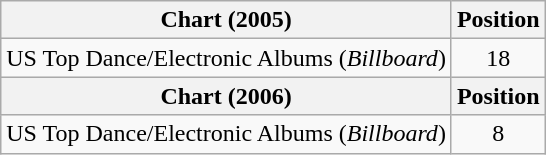<table class="wikitable">
<tr>
<th>Chart (2005)</th>
<th>Position</th>
</tr>
<tr>
<td>US Top Dance/Electronic Albums (<em>Billboard</em>)</td>
<td align="center">18</td>
</tr>
<tr>
<th>Chart (2006)</th>
<th>Position</th>
</tr>
<tr>
<td>US Top Dance/Electronic Albums (<em>Billboard</em>)</td>
<td align="center">8</td>
</tr>
</table>
